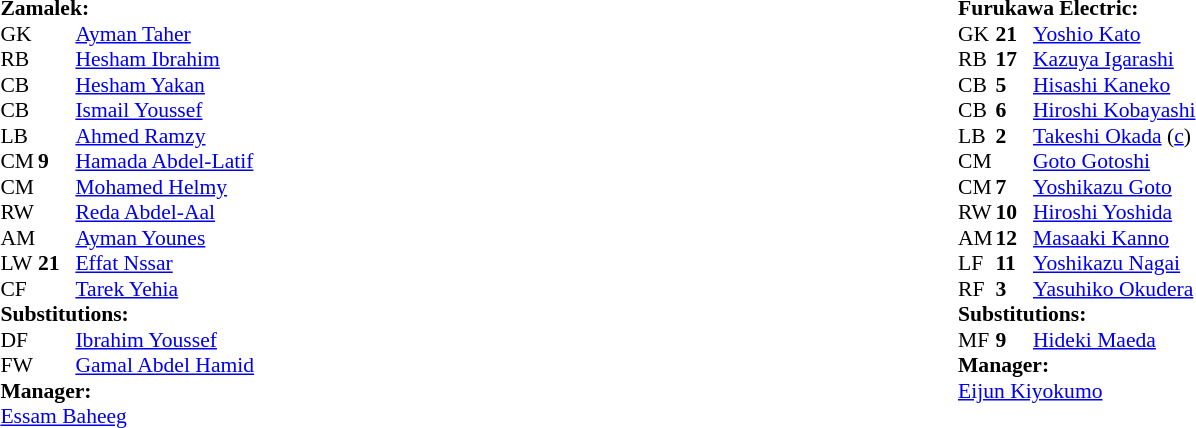<table width="100%">
<tr>
<td valign="top" width="50%"><br><table style="font-size: 90%" cellspacing="0" cellpadding="0" align=center>
<tr>
<td colspan=4><strong>Zamalek:</strong></td>
</tr>
<tr>
<th width="25"></th>
<th width="25"></th>
</tr>
<tr>
<td>GK</td>
<td><strong></strong></td>
<td> <a href='#'>Ayman Taher</a></td>
</tr>
<tr>
<td>RB</td>
<td><strong></strong></td>
<td> <a href='#'>Hesham Ibrahim</a></td>
</tr>
<tr>
<td>CB</td>
<td><strong></strong></td>
<td> <a href='#'>Hesham Yakan</a></td>
</tr>
<tr>
<td>CB</td>
<td><strong></strong></td>
<td> <a href='#'>Ismail Youssef</a></td>
</tr>
<tr>
<td>LB</td>
<td><strong></strong></td>
<td> <a href='#'>Ahmed Ramzy</a></td>
</tr>
<tr>
<td>CM</td>
<td><strong>9</strong></td>
<td> <a href='#'>Hamada Abdel-Latif</a></td>
<td></td>
<td></td>
</tr>
<tr>
<td>CM</td>
<td><strong></strong></td>
<td> <a href='#'>Mohamed Helmy</a></td>
<td></td>
<td></td>
</tr>
<tr>
<td>RW</td>
<td><strong></strong></td>
<td> <a href='#'>Reda Abdel-Aal</a></td>
</tr>
<tr>
<td>AM</td>
<td><strong></strong></td>
<td> <a href='#'>Ayman Younes</a></td>
</tr>
<tr>
<td>LW</td>
<td><strong>21</strong></td>
<td> <a href='#'>Effat Nssar</a></td>
</tr>
<tr>
<td>CF</td>
<td><strong></strong></td>
<td> <a href='#'>Tarek Yehia</a></td>
</tr>
<tr>
<td colspan=3><strong>Substitutions:</strong></td>
</tr>
<tr>
<td>DF</td>
<td><strong></strong></td>
<td> <a href='#'>Ibrahim Youssef</a></td>
<td></td>
<td></td>
</tr>
<tr>
<td>FW</td>
<td><strong></strong></td>
<td> <a href='#'>Gamal Abdel Hamid</a></td>
<td></td>
<td></td>
</tr>
<tr>
<td colspan=3><strong>Manager:</strong></td>
</tr>
<tr>
<td colspan=3> <a href='#'>Essam Baheeg</a></td>
</tr>
</table>
</td>
<td valign="top"></td>
<td valign="top" width="50%"><br><table style="font-size: 90%" cellspacing="0" cellpadding="0" align="center">
<tr>
<td colspan=4><strong>Furukawa Electric:</strong></td>
</tr>
<tr>
<th width=25></th>
<th width=25></th>
</tr>
<tr>
<td>GK</td>
<td><strong>21</strong></td>
<td> <a href='#'>Yoshio Kato</a></td>
</tr>
<tr>
<td>RB</td>
<td><strong>17</strong></td>
<td> <a href='#'>Kazuya Igarashi</a></td>
</tr>
<tr>
<td>CB</td>
<td><strong>5</strong></td>
<td> <a href='#'>Hisashi Kaneko</a></td>
</tr>
<tr>
<td>CB</td>
<td><strong>6</strong></td>
<td> <a href='#'>Hiroshi Kobayashi</a></td>
</tr>
<tr>
<td>LB</td>
<td><strong>2</strong></td>
<td> <a href='#'>Takeshi Okada</a> (<a href='#'>c</a>)</td>
</tr>
<tr>
<td>CM</td>
<td><strong></strong></td>
<td> <a href='#'>Goto Gotoshi</a></td>
</tr>
<tr>
<td>CM</td>
<td><strong>7</strong></td>
<td> <a href='#'>Yoshikazu Goto</a></td>
</tr>
<tr>
<td>RW</td>
<td><strong>10</strong></td>
<td> <a href='#'>Hiroshi Yoshida</a></td>
<td></td>
<td></td>
</tr>
<tr>
<td>AM</td>
<td><strong>12</strong></td>
<td> <a href='#'>Masaaki Kanno</a></td>
</tr>
<tr>
<td>LF</td>
<td><strong>11</strong></td>
<td> <a href='#'>Yoshikazu Nagai</a></td>
</tr>
<tr>
<td>RF</td>
<td><strong>3</strong></td>
<td> <a href='#'>Yasuhiko Okudera</a></td>
</tr>
<tr>
<td colspan=3><strong>Substitutions:</strong></td>
</tr>
<tr>
<td>MF</td>
<td><strong>9</strong></td>
<td> <a href='#'>Hideki Maeda</a></td>
<td></td>
<td></td>
</tr>
<tr>
<td colspan=3><strong>Manager:</strong></td>
</tr>
<tr>
<td colspan=3> <a href='#'>Eijun Kiyokumo</a></td>
</tr>
</table>
</td>
</tr>
</table>
